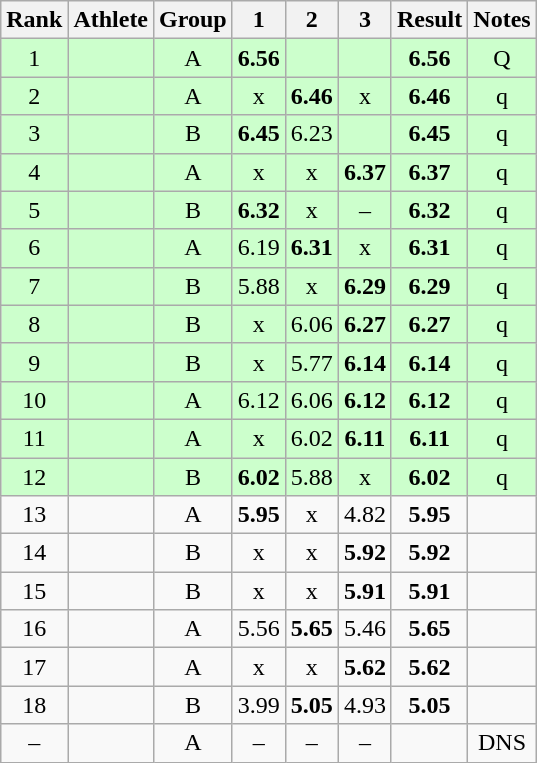<table class="wikitable sortable" style="text-align:center">
<tr>
<th>Rank</th>
<th>Athlete</th>
<th>Group</th>
<th>1</th>
<th>2</th>
<th>3</th>
<th>Result</th>
<th>Notes</th>
</tr>
<tr bgcolor=ccffcc>
<td>1</td>
<td align=left></td>
<td>A</td>
<td><strong>6.56</strong></td>
<td></td>
<td></td>
<td><strong>6.56</strong></td>
<td>Q</td>
</tr>
<tr bgcolor=ccffcc>
<td>2</td>
<td align=left></td>
<td>A</td>
<td>x</td>
<td><strong>6.46</strong></td>
<td>x</td>
<td><strong>6.46</strong></td>
<td>q</td>
</tr>
<tr bgcolor=ccffcc>
<td>3</td>
<td align=left></td>
<td>B</td>
<td><strong>6.45</strong></td>
<td>6.23</td>
<td></td>
<td><strong>6.45</strong></td>
<td>q</td>
</tr>
<tr bgcolor=ccffcc>
<td>4</td>
<td align=left></td>
<td>A</td>
<td>x</td>
<td>x</td>
<td><strong>6.37</strong></td>
<td><strong>6.37</strong></td>
<td>q</td>
</tr>
<tr bgcolor=ccffcc>
<td>5</td>
<td align=left></td>
<td>B</td>
<td><strong>6.32</strong></td>
<td>x</td>
<td>–</td>
<td><strong>6.32</strong></td>
<td>q</td>
</tr>
<tr bgcolor=ccffcc>
<td>6</td>
<td align=left></td>
<td>A</td>
<td>6.19</td>
<td><strong>6.31</strong></td>
<td>x</td>
<td><strong>6.31</strong></td>
<td>q</td>
</tr>
<tr bgcolor=ccffcc>
<td>7</td>
<td align=left></td>
<td>B</td>
<td>5.88</td>
<td>x</td>
<td><strong>6.29</strong></td>
<td><strong>6.29</strong></td>
<td>q</td>
</tr>
<tr bgcolor=ccffcc>
<td>8</td>
<td align=left></td>
<td>B</td>
<td>x</td>
<td>6.06</td>
<td><strong>6.27</strong></td>
<td><strong>6.27</strong></td>
<td>q</td>
</tr>
<tr bgcolor=ccffcc>
<td>9</td>
<td align=left></td>
<td>B</td>
<td>x</td>
<td>5.77</td>
<td><strong>6.14</strong></td>
<td><strong>6.14</strong></td>
<td>q</td>
</tr>
<tr bgcolor=ccffcc>
<td>10</td>
<td align=left></td>
<td>A</td>
<td>6.12</td>
<td>6.06</td>
<td><strong>6.12</strong></td>
<td><strong>6.12</strong></td>
<td>q</td>
</tr>
<tr bgcolor=ccffcc>
<td>11</td>
<td align=left></td>
<td>A</td>
<td>x</td>
<td>6.02</td>
<td><strong>6.11</strong></td>
<td><strong>6.11</strong></td>
<td>q</td>
</tr>
<tr bgcolor=ccffcc>
<td>12</td>
<td align=left></td>
<td>B</td>
<td><strong>6.02</strong></td>
<td>5.88</td>
<td>x</td>
<td><strong>6.02</strong></td>
<td>q</td>
</tr>
<tr>
<td>13</td>
<td align=left></td>
<td>A</td>
<td><strong>5.95</strong></td>
<td>x</td>
<td>4.82</td>
<td><strong>5.95</strong></td>
<td></td>
</tr>
<tr>
<td>14</td>
<td align=left></td>
<td>B</td>
<td>x</td>
<td>x</td>
<td><strong>5.92</strong></td>
<td><strong>5.92</strong></td>
<td></td>
</tr>
<tr>
<td>15</td>
<td align=left></td>
<td>B</td>
<td>x</td>
<td>x</td>
<td><strong>5.91</strong></td>
<td><strong>5.91</strong></td>
<td></td>
</tr>
<tr>
<td>16</td>
<td align=left></td>
<td>A</td>
<td>5.56</td>
<td><strong>5.65</strong></td>
<td>5.46</td>
<td><strong>5.65</strong></td>
<td></td>
</tr>
<tr>
<td>17</td>
<td align=left></td>
<td>A</td>
<td>x</td>
<td>x</td>
<td><strong>5.62</strong></td>
<td><strong>5.62</strong></td>
<td></td>
</tr>
<tr>
<td>18</td>
<td align=left></td>
<td>B</td>
<td>3.99</td>
<td><strong>5.05</strong></td>
<td>4.93</td>
<td><strong>5.05</strong></td>
<td></td>
</tr>
<tr>
<td>–</td>
<td align=left></td>
<td>A</td>
<td>–</td>
<td>–</td>
<td>–</td>
<td></td>
<td>DNS</td>
</tr>
</table>
